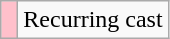<table class="wikitable">
<tr>
<td style="background: pink"> </td>
<td>Recurring cast</td>
</tr>
</table>
